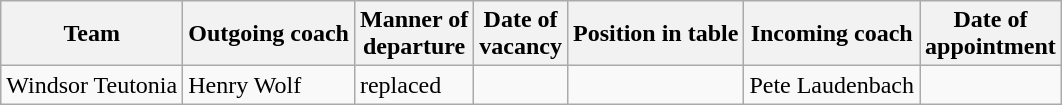<table class="wikitable sortable">
<tr>
<th>Team</th>
<th>Outgoing coach</th>
<th>Manner of <br> departure</th>
<th>Date of <br> vacancy</th>
<th>Position in table</th>
<th>Incoming coach</th>
<th>Date of <br> appointment</th>
</tr>
<tr>
<td>Windsor Teutonia</td>
<td>Henry Wolf</td>
<td>replaced</td>
<td></td>
<td></td>
<td>Pete Laudenbach</td>
</tr>
</table>
